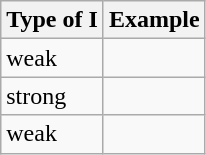<table class="wikitable">
<tr>
<th>Type of I</th>
<th>Example</th>
</tr>
<tr>
<td>weak</td>
<td></td>
</tr>
<tr>
<td>strong</td>
<td></td>
</tr>
<tr>
<td>weak</td>
<td></td>
</tr>
</table>
